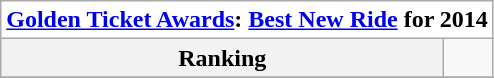<table class="wikitable">
<tr>
<th style="text-align:center; background:white;" colspan="500"><a href='#'>Golden Ticket Awards</a>: <a href='#'>Best New Ride</a> for 2014</th>
</tr>
<tr style="background:#white;">
<th style="text-align:center;">Ranking</th>
<td></td>
</tr>
<tr>
</tr>
</table>
